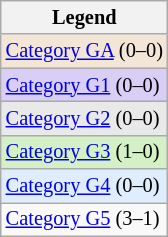<table class=wikitable style=font-size:85%>
<tr>
<th>Legend</th>
</tr>
<tr bgcolor="F3E6D7">
<td><a href='#'>Category GA</a> (0–0)</td>
</tr>
<tr bgcolor="d8cef6">
<td><a href='#'>Category G1</a> (0–0)</td>
</tr>
<tr bgcolor="e9e9e9">
<td><a href='#'>Category G2</a> (0–0)</td>
</tr>
<tr bgcolor="D4F1C5">
<td><a href='#'>Category G3</a> (1–0)</td>
</tr>
<tr bgcolor="dfeeff">
<td><a href='#'>Category G4</a> (0–0)</td>
</tr>
<tr>
<td><a href='#'>Category G5</a> (3–1)</td>
</tr>
</table>
